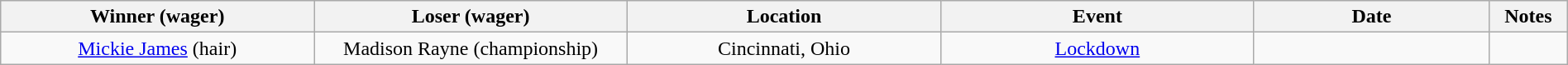<table class="wikitable sortable" width=100% style="text-align: center">
<tr>
<th width=20% scope="col">Winner (wager)</th>
<th width=20% scope="col">Loser (wager)</th>
<th width=20% scope="col">Location</th>
<th width=20% scope="col">Event</th>
<th width=15% scope="col">Date</th>
<th class="unsortable" width=5% scope="col">Notes</th>
</tr>
<tr>
<td><a href='#'>Mickie James</a> (hair)</td>
<td>Madison Rayne (championship)</td>
<td>Cincinnati, Ohio</td>
<td><a href='#'>Lockdown</a></td>
<td></td>
<td></td>
</tr>
</table>
